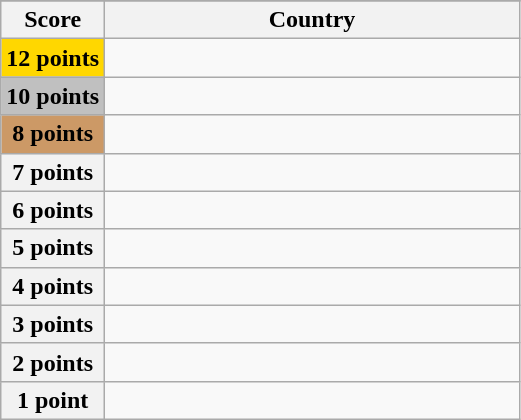<table class="wikitable">
<tr>
</tr>
<tr>
<th scope="col" width="20%">Score</th>
<th scope="col">Country</th>
</tr>
<tr>
<th scope="row" style="background:gold">12 points</th>
<td></td>
</tr>
<tr>
<th scope="row" style="background:silver">10 points</th>
<td></td>
</tr>
<tr>
<th scope="row" style="background:#CC9966">8 points</th>
<td></td>
</tr>
<tr>
<th scope="row">7 points</th>
<td></td>
</tr>
<tr>
<th scope="row">6 points</th>
<td></td>
</tr>
<tr>
<th scope="row">5 points</th>
<td></td>
</tr>
<tr>
<th scope="row">4 points</th>
<td></td>
</tr>
<tr>
<th scope="row">3 points</th>
<td></td>
</tr>
<tr>
<th scope="row">2 points</th>
<td></td>
</tr>
<tr>
<th scope="row">1 point</th>
<td></td>
</tr>
</table>
